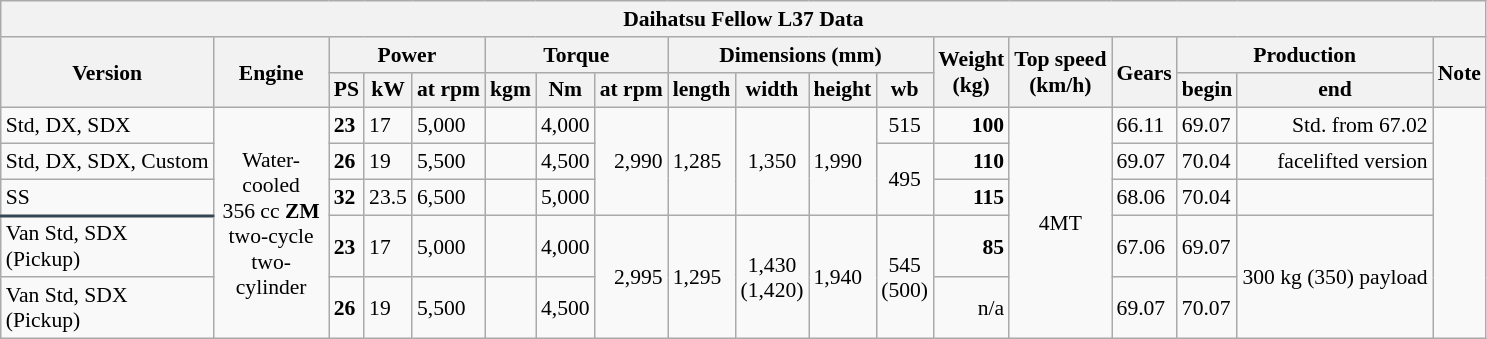<table class="wikitable" style="font-size:90%;">
<tr>
<th colspan=18 width="420">Daihatsu Fellow L37 Data</th>
</tr>
<tr>
<th rowspan=2>Version</th>
<th rowspan=2 width="70">Engine</th>
<th colspan=3>Power</th>
<th colspan=3>Torque</th>
<th colspan=4>Dimensions (mm)</th>
<th rowspan=2>Weight <br> (kg)</th>
<th rowspan=2>Top speed <br> (km/h)</th>
<th rowspan=2>Gears</th>
<th colspan=2>Production</th>
<th rowspan=2>Note</th>
</tr>
<tr>
<th width="13">PS</th>
<th>kW</th>
<th>at rpm</th>
<th>kgm</th>
<th>Nm</th>
<th>at rpm</th>
<th>length</th>
<th>width</th>
<th>height</th>
<th>wb</th>
<th>begin</th>
<th>end</th>
</tr>
<tr>
<td>Std, DX, SDX</td>
<td align=center rowspan=5>Water-cooled 356 cc <strong>ZM</strong> two-cycle two-cylinder</td>
<td><strong>23</strong></td>
<td>17</td>
<td>5,000</td>
<td></td>
<td>4,000</td>
<td align=right rowspan=3>2,990</td>
<td rowspan=3>1,285</td>
<td align=center rowspan=3>1,350</td>
<td rowspan=3>1,990</td>
<td align=center>515</td>
<td align=right><strong>100</strong></td>
<td rowspan=5 align=center>4MT</td>
<td>66.11</td>
<td>69.07</td>
<td align=right>Std. from 67.02</td>
</tr>
<tr>
<td>Std, DX, SDX, Custom</td>
<td><strong>26</strong></td>
<td>19</td>
<td>5,500</td>
<td></td>
<td>4,500</td>
<td align=center rowspan=2>495</td>
<td align=right><strong>110</strong></td>
<td>69.07</td>
<td>70.04</td>
<td align=right>facelifted version</td>
</tr>
<tr>
<td style="border-bottom: 2px solid #36454F;">SS</td>
<td><strong>32</strong></td>
<td>23.5</td>
<td>6,500</td>
<td></td>
<td>5,000</td>
<td align=right><strong>115</strong></td>
<td>68.06</td>
<td>70.04</td>
<td></td>
</tr>
<tr>
<td>Van Std, SDX <br> (Pickup)</td>
<td><strong>23</strong></td>
<td>17</td>
<td>5,000</td>
<td></td>
<td>4,000</td>
<td rowspan=2 align=right>2,995</td>
<td rowspan=2>1,295</td>
<td rowspan=2 align=center>1,430 <br> (1,420)</td>
<td rowspan=2>1,940</td>
<td rowspan=2 align=center>545 <br> (500)</td>
<td align=right><strong>85</strong></td>
<td>67.06</td>
<td>69.07</td>
<td rowspan=2 align=right>300 kg (350) payload</td>
</tr>
<tr>
<td>Van Std, SDX <br> (Pickup)</td>
<td><strong>26</strong></td>
<td>19</td>
<td>5,500</td>
<td></td>
<td>4,500</td>
<td align=right>n/a</td>
<td>69.07</td>
<td>70.07</td>
</tr>
</table>
